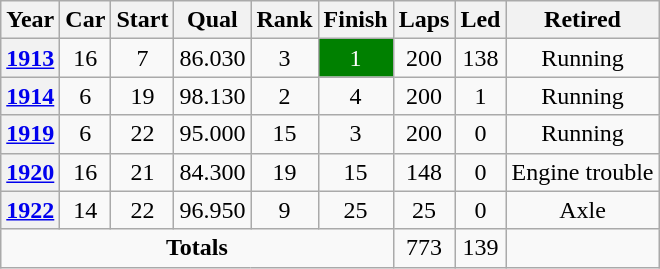<table class="wikitable" style="text-align:center">
<tr>
<th>Year</th>
<th>Car</th>
<th>Start</th>
<th>Qual</th>
<th>Rank</th>
<th>Finish</th>
<th>Laps</th>
<th>Led</th>
<th>Retired</th>
</tr>
<tr>
<th><a href='#'>1913</a></th>
<td>16</td>
<td>7</td>
<td>86.030</td>
<td>3</td>
<td style="background:green;color:white">1</td>
<td>200</td>
<td>138</td>
<td>Running</td>
</tr>
<tr>
<th><a href='#'>1914</a></th>
<td>6</td>
<td>19</td>
<td>98.130</td>
<td>2</td>
<td>4</td>
<td>200</td>
<td>1</td>
<td>Running</td>
</tr>
<tr>
<th><a href='#'>1919</a></th>
<td>6</td>
<td>22</td>
<td>95.000</td>
<td>15</td>
<td>3</td>
<td>200</td>
<td>0</td>
<td>Running</td>
</tr>
<tr>
<th><a href='#'>1920</a></th>
<td>16</td>
<td>21</td>
<td>84.300</td>
<td>19</td>
<td>15</td>
<td>148</td>
<td>0</td>
<td>Engine trouble</td>
</tr>
<tr>
<th><a href='#'>1922</a></th>
<td>14</td>
<td>22</td>
<td>96.950</td>
<td>9</td>
<td>25</td>
<td>25</td>
<td>0</td>
<td>Axle</td>
</tr>
<tr>
<td colspan=6><strong>Totals</strong></td>
<td>773</td>
<td>139</td>
<td></td>
</tr>
</table>
